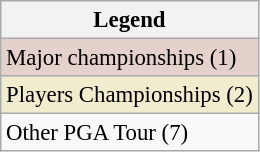<table class="wikitable" style="font-size:95%;">
<tr>
<th>Legend</th>
</tr>
<tr style="background:#e5d1cb;">
<td>Major championships (1)</td>
</tr>
<tr style="background:#f2ecce;">
<td>Players Championships (2)</td>
</tr>
<tr>
<td>Other PGA Tour (7)</td>
</tr>
</table>
